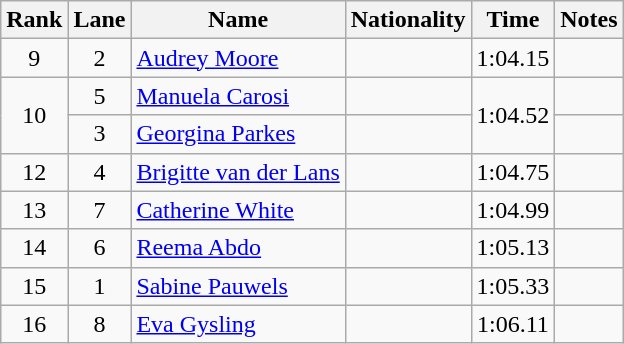<table class="wikitable sortable" style="text-align:center">
<tr>
<th>Rank</th>
<th>Lane</th>
<th>Name</th>
<th>Nationality</th>
<th>Time</th>
<th>Notes</th>
</tr>
<tr>
<td>9</td>
<td>2</td>
<td align=left><a href='#'>Audrey Moore</a></td>
<td align=left></td>
<td>1:04.15</td>
<td></td>
</tr>
<tr>
<td rowspan=2>10</td>
<td>5</td>
<td align=left><a href='#'>Manuela Carosi</a></td>
<td align=left></td>
<td rowspan=2>1:04.52</td>
<td></td>
</tr>
<tr>
<td>3</td>
<td align=left><a href='#'>Georgina Parkes</a></td>
<td align=left></td>
<td></td>
</tr>
<tr>
<td>12</td>
<td>4</td>
<td align=left><a href='#'>Brigitte van der Lans</a></td>
<td align=left></td>
<td>1:04.75</td>
<td></td>
</tr>
<tr>
<td>13</td>
<td>7</td>
<td align=left><a href='#'>Catherine White</a></td>
<td align=left></td>
<td>1:04.99</td>
<td></td>
</tr>
<tr>
<td>14</td>
<td>6</td>
<td align=left><a href='#'>Reema Abdo</a></td>
<td align=left></td>
<td>1:05.13</td>
<td></td>
</tr>
<tr>
<td>15</td>
<td>1</td>
<td align=left><a href='#'>Sabine Pauwels</a></td>
<td align=left></td>
<td>1:05.33</td>
<td></td>
</tr>
<tr>
<td>16</td>
<td>8</td>
<td align=left><a href='#'>Eva Gysling</a></td>
<td align=left></td>
<td>1:06.11</td>
<td></td>
</tr>
</table>
